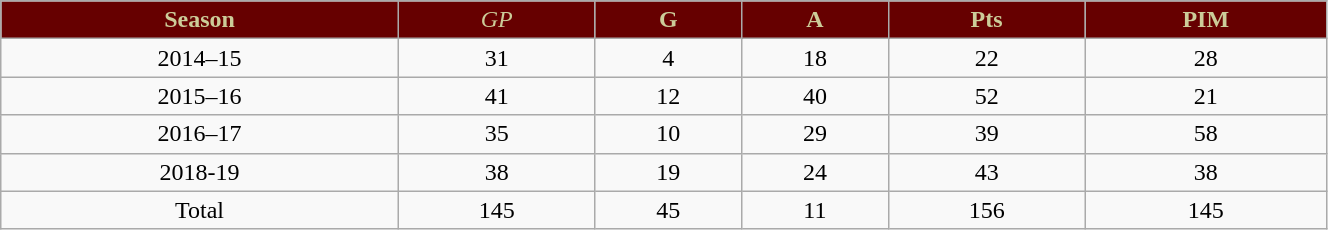<table class="wikitable" style="width:70%;">
<tr style="text-align:center; background:#600; color:#cc9;">
<td><strong>Season</strong></td>
<td><em>GP</em></td>
<td><strong>G</strong></td>
<td><strong>A</strong></td>
<td><strong>Pts</strong></td>
<td><strong>PIM</strong></td>
</tr>
<tr style="text-align:center;" bgcolor="">
<td>2014–15</td>
<td>31</td>
<td>4</td>
<td>18</td>
<td>22</td>
<td>28</td>
</tr>
<tr style="text-align:center;" bgcolor="">
<td>2015–16</td>
<td>41</td>
<td>12</td>
<td>40</td>
<td>52</td>
<td>21</td>
</tr>
<tr style="text-align:center;" bgcolor="">
<td>2016–17</td>
<td>35</td>
<td>10</td>
<td>29</td>
<td>39</td>
<td>58</td>
</tr>
<tr style="text-align:center;" bgcolor="">
<td>2018-19</td>
<td>38</td>
<td>19</td>
<td>24</td>
<td>43</td>
<td>38</td>
</tr>
<tr style="text-align:center;">
<td>Total</td>
<td>145</td>
<td>45</td>
<td>11</td>
<td>156</td>
<td>145</td>
</tr>
</table>
